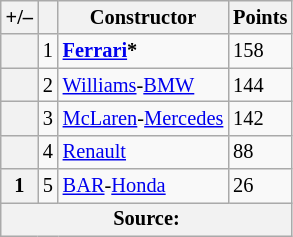<table class="wikitable" style="font-size: 85%;">
<tr>
<th scope="col">+/–</th>
<th scope="col"></th>
<th scope="col">Constructor</th>
<th scope="col">Points</th>
</tr>
<tr>
<th scope="row"></th>
<td align="center">1</td>
<td> <strong><a href='#'>Ferrari</a>*</strong></td>
<td>158</td>
</tr>
<tr>
<th scope="row"></th>
<td align="center">2</td>
<td> <a href='#'>Williams</a>-<a href='#'>BMW</a></td>
<td>144</td>
</tr>
<tr>
<th scope="row"></th>
<td align="center">3</td>
<td> <a href='#'>McLaren</a>-<a href='#'>Mercedes</a></td>
<td>142</td>
</tr>
<tr>
<th scope="row"></th>
<td align="center">4</td>
<td> <a href='#'>Renault</a></td>
<td>88</td>
</tr>
<tr>
<th scope="row"> 1</th>
<td align="center">5</td>
<td> <a href='#'>BAR</a>-<a href='#'>Honda</a></td>
<td>26</td>
</tr>
<tr>
<th colspan=4>Source: </th>
</tr>
</table>
